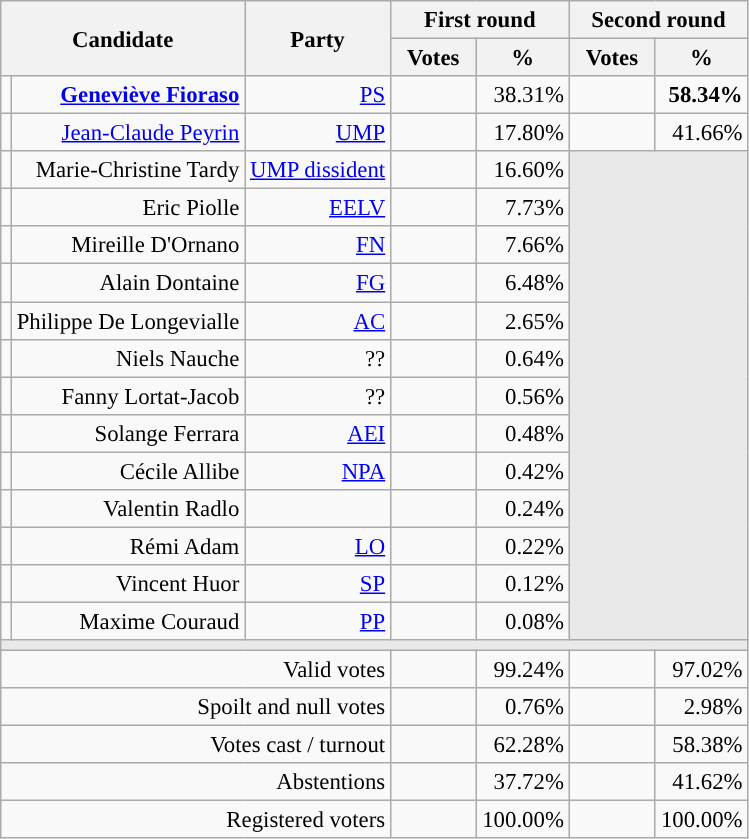<table class="wikitable" style="text-align:right;font-size:95%;">
<tr>
<th rowspan=2 colspan=2>Candidate</th>
<th rowspan=2 colspan=1>Party</th>
<th colspan=2>First round</th>
<th colspan=2>Second round</th>
</tr>
<tr>
<th style="width:50px;">Votes</th>
<th style="width:55px;">%</th>
<th style="width:50px;">Votes</th>
<th style="width:55px;">%</th>
</tr>
<tr>
<td style="color:inherit;background-color:"></td>
<td><strong><a href='#'>Geneviève Fioraso</a></strong></td>
<td><a href='#'>PS</a></td>
<td></td>
<td>38.31%</td>
<td><strong></strong></td>
<td><strong>58.34%</strong></td>
</tr>
<tr>
<td style="color:inherit;background-color:"></td>
<td><a href='#'>Jean-Claude Peyrin</a></td>
<td><a href='#'>UMP</a></td>
<td></td>
<td>17.80%</td>
<td></td>
<td>41.66%</td>
</tr>
<tr>
<td style="color:inherit;background-color:"></td>
<td>Marie-Christine Tardy</td>
<td><a href='#'>UMP dissident</a></td>
<td></td>
<td>16.60%</td>
<td colspan=7 rowspan=13 style="background-color:#E9E9E9;"></td>
</tr>
<tr>
<td style="color:inherit;background-color:"></td>
<td>Eric Piolle</td>
<td><a href='#'>EELV</a></td>
<td></td>
<td>7.73%</td>
</tr>
<tr>
<td style="color:inherit;background-color:"></td>
<td>Mireille D'Ornano</td>
<td><a href='#'>FN</a></td>
<td></td>
<td>7.66%</td>
</tr>
<tr>
<td style="color:inherit;background-color:"></td>
<td>Alain Dontaine</td>
<td><a href='#'>FG</a></td>
<td></td>
<td>6.48%</td>
</tr>
<tr>
<td style="color:inherit;background-color:"></td>
<td>Philippe De Longevialle</td>
<td><a href='#'>AC</a></td>
<td></td>
<td>2.65%</td>
</tr>
<tr>
<td style="background-color:;"></td>
<td>Niels Nauche</td>
<td>??</td>
<td></td>
<td>0.64%</td>
</tr>
<tr>
<td style="color:inherit;background-color:"></td>
<td>Fanny Lortat-Jacob</td>
<td>??</td>
<td></td>
<td>0.56%</td>
</tr>
<tr>
<td style="color:inherit;background-color:"></td>
<td>Solange Ferrara</td>
<td><a href='#'>AEI</a></td>
<td></td>
<td>0.48%</td>
</tr>
<tr>
<td style="color:inherit;background-color:"></td>
<td>Cécile Allibe</td>
<td><a href='#'>NPA</a></td>
<td></td>
<td>0.42%</td>
</tr>
<tr>
<td style="color:inherit;background-color:"></td>
<td>Valentin Radlo</td>
<td></td>
<td></td>
<td>0.24%</td>
</tr>
<tr>
<td style="color:inherit;background-color:"></td>
<td>Rémi Adam</td>
<td><a href='#'>LO</a></td>
<td></td>
<td>0.22%</td>
</tr>
<tr>
<td style="color:inherit;background-color:"></td>
<td>Vincent Huor</td>
<td><a href='#'>SP</a></td>
<td></td>
<td>0.12%</td>
</tr>
<tr>
<td style="color:inherit;background-color:"></td>
<td>Maxime Couraud</td>
<td><a href='#'>PP</a></td>
<td></td>
<td>0.08%</td>
</tr>
<tr>
<td colspan=7 style="background-color:#E9E9E9;"></td>
</tr>
<tr>
<td colspan=3>Valid votes</td>
<td></td>
<td>99.24%</td>
<td></td>
<td>97.02%</td>
</tr>
<tr>
<td colspan=3>Spoilt and null votes</td>
<td></td>
<td>0.76%</td>
<td></td>
<td>2.98%</td>
</tr>
<tr>
<td colspan=3>Votes cast / turnout</td>
<td></td>
<td>62.28%</td>
<td></td>
<td>58.38%</td>
</tr>
<tr>
<td colspan=3>Abstentions</td>
<td></td>
<td>37.72%</td>
<td></td>
<td>41.62%</td>
</tr>
<tr>
<td colspan=3>Registered voters</td>
<td></td>
<td>100.00%</td>
<td></td>
<td>100.00%</td>
</tr>
</table>
